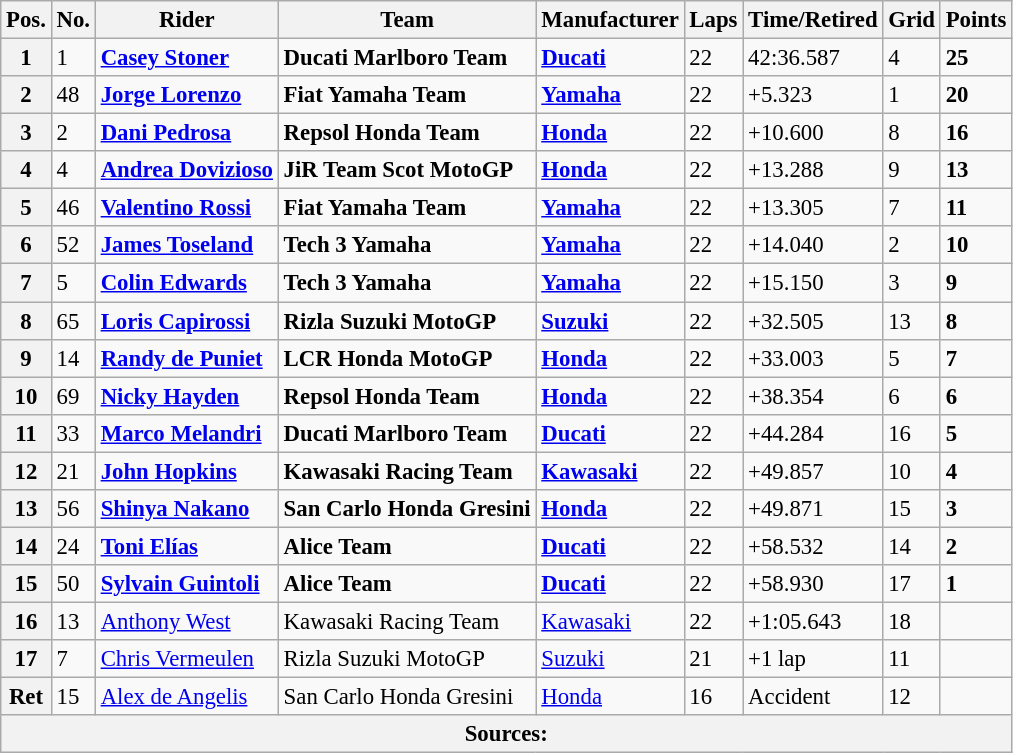<table class="wikitable" style="font-size: 95%;">
<tr>
<th>Pos.</th>
<th>No.</th>
<th>Rider</th>
<th>Team</th>
<th>Manufacturer</th>
<th>Laps</th>
<th>Time/Retired</th>
<th>Grid</th>
<th>Points</th>
</tr>
<tr>
<th>1</th>
<td>1</td>
<td> <strong><a href='#'>Casey Stoner</a></strong></td>
<td><strong>Ducati Marlboro Team</strong></td>
<td><strong><a href='#'>Ducati</a></strong></td>
<td>22</td>
<td>42:36.587</td>
<td>4</td>
<td><strong>25</strong></td>
</tr>
<tr>
<th>2</th>
<td>48</td>
<td> <strong><a href='#'>Jorge Lorenzo</a></strong></td>
<td><strong>Fiat Yamaha Team</strong></td>
<td><strong><a href='#'>Yamaha</a></strong></td>
<td>22</td>
<td>+5.323</td>
<td>1</td>
<td><strong>20</strong></td>
</tr>
<tr>
<th>3</th>
<td>2</td>
<td> <strong><a href='#'>Dani Pedrosa</a></strong></td>
<td><strong>Repsol Honda Team</strong></td>
<td><strong><a href='#'>Honda</a></strong></td>
<td>22</td>
<td>+10.600</td>
<td>8</td>
<td><strong>16</strong></td>
</tr>
<tr>
<th>4</th>
<td>4</td>
<td> <strong><a href='#'>Andrea Dovizioso</a></strong></td>
<td><strong>JiR Team Scot MotoGP</strong></td>
<td><strong><a href='#'>Honda</a></strong></td>
<td>22</td>
<td>+13.288</td>
<td>9</td>
<td><strong>13</strong></td>
</tr>
<tr>
<th>5</th>
<td>46</td>
<td> <strong><a href='#'>Valentino Rossi</a></strong></td>
<td><strong>Fiat Yamaha Team</strong></td>
<td><strong><a href='#'>Yamaha</a></strong></td>
<td>22</td>
<td>+13.305</td>
<td>7</td>
<td><strong>11</strong></td>
</tr>
<tr>
<th>6</th>
<td>52</td>
<td> <strong><a href='#'>James Toseland</a></strong></td>
<td><strong>Tech 3 Yamaha</strong></td>
<td><strong><a href='#'>Yamaha</a></strong></td>
<td>22</td>
<td>+14.040</td>
<td>2</td>
<td><strong>10</strong></td>
</tr>
<tr>
<th>7</th>
<td>5</td>
<td> <strong><a href='#'>Colin Edwards</a></strong></td>
<td><strong>Tech 3 Yamaha</strong></td>
<td><strong><a href='#'>Yamaha</a></strong></td>
<td>22</td>
<td>+15.150</td>
<td>3</td>
<td><strong>9</strong></td>
</tr>
<tr>
<th>8</th>
<td>65</td>
<td> <strong><a href='#'>Loris Capirossi</a></strong></td>
<td><strong>Rizla Suzuki MotoGP</strong></td>
<td><strong><a href='#'>Suzuki</a></strong></td>
<td>22</td>
<td>+32.505</td>
<td>13</td>
<td><strong>8</strong></td>
</tr>
<tr>
<th>9</th>
<td>14</td>
<td> <strong><a href='#'>Randy de Puniet</a></strong></td>
<td><strong>LCR Honda MotoGP</strong></td>
<td><strong><a href='#'>Honda</a></strong></td>
<td>22</td>
<td>+33.003</td>
<td>5</td>
<td><strong>7</strong></td>
</tr>
<tr>
<th>10</th>
<td>69</td>
<td> <strong><a href='#'>Nicky Hayden</a></strong></td>
<td><strong>Repsol Honda Team</strong></td>
<td><strong><a href='#'>Honda</a></strong></td>
<td>22</td>
<td>+38.354</td>
<td>6</td>
<td><strong>6</strong></td>
</tr>
<tr>
<th>11</th>
<td>33</td>
<td> <strong><a href='#'>Marco Melandri</a></strong></td>
<td><strong>Ducati Marlboro Team</strong></td>
<td><strong><a href='#'>Ducati</a></strong></td>
<td>22</td>
<td>+44.284</td>
<td>16</td>
<td><strong>5</strong></td>
</tr>
<tr>
<th>12</th>
<td>21</td>
<td> <strong><a href='#'>John Hopkins</a></strong></td>
<td><strong>Kawasaki Racing Team</strong></td>
<td><strong><a href='#'>Kawasaki</a></strong></td>
<td>22</td>
<td>+49.857</td>
<td>10</td>
<td><strong>4</strong></td>
</tr>
<tr>
<th>13</th>
<td>56</td>
<td> <strong><a href='#'>Shinya Nakano</a></strong></td>
<td><strong>San Carlo Honda Gresini</strong></td>
<td><strong><a href='#'>Honda</a></strong></td>
<td>22</td>
<td>+49.871</td>
<td>15</td>
<td><strong>3</strong></td>
</tr>
<tr>
<th>14</th>
<td>24</td>
<td> <strong><a href='#'>Toni Elías</a></strong></td>
<td><strong>Alice Team</strong></td>
<td><strong><a href='#'>Ducati</a></strong></td>
<td>22</td>
<td>+58.532</td>
<td>14</td>
<td><strong>2</strong></td>
</tr>
<tr>
<th>15</th>
<td>50</td>
<td> <strong><a href='#'>Sylvain Guintoli</a></strong></td>
<td><strong>Alice Team</strong></td>
<td><strong><a href='#'>Ducati</a></strong></td>
<td>22</td>
<td>+58.930</td>
<td>17</td>
<td><strong>1</strong></td>
</tr>
<tr>
<th>16</th>
<td>13</td>
<td> <a href='#'>Anthony West</a></td>
<td>Kawasaki Racing Team</td>
<td><a href='#'>Kawasaki</a></td>
<td>22</td>
<td>+1:05.643</td>
<td>18</td>
<td></td>
</tr>
<tr>
<th>17</th>
<td>7</td>
<td> <a href='#'>Chris Vermeulen</a></td>
<td>Rizla Suzuki MotoGP</td>
<td><a href='#'>Suzuki</a></td>
<td>21</td>
<td>+1 lap</td>
<td>11</td>
<td></td>
</tr>
<tr>
<th>Ret</th>
<td>15</td>
<td> <a href='#'>Alex de Angelis</a></td>
<td>San Carlo Honda Gresini</td>
<td><a href='#'>Honda</a></td>
<td>16</td>
<td>Accident</td>
<td>12</td>
<td></td>
</tr>
<tr>
<th colspan=9>Sources: </th>
</tr>
</table>
